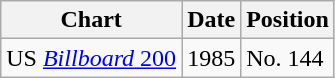<table class="wikitable">
<tr>
<th bgcolor=#ebf5ff>Chart</th>
<th bgcolor=#ebf5ff>Date</th>
<th bgcolor=#ebf5ff>Position</th>
</tr>
<tr>
<td>US <a href='#'><em>Billboard</em> 200</a></td>
<td>1985</td>
<td>No. 144</td>
</tr>
</table>
